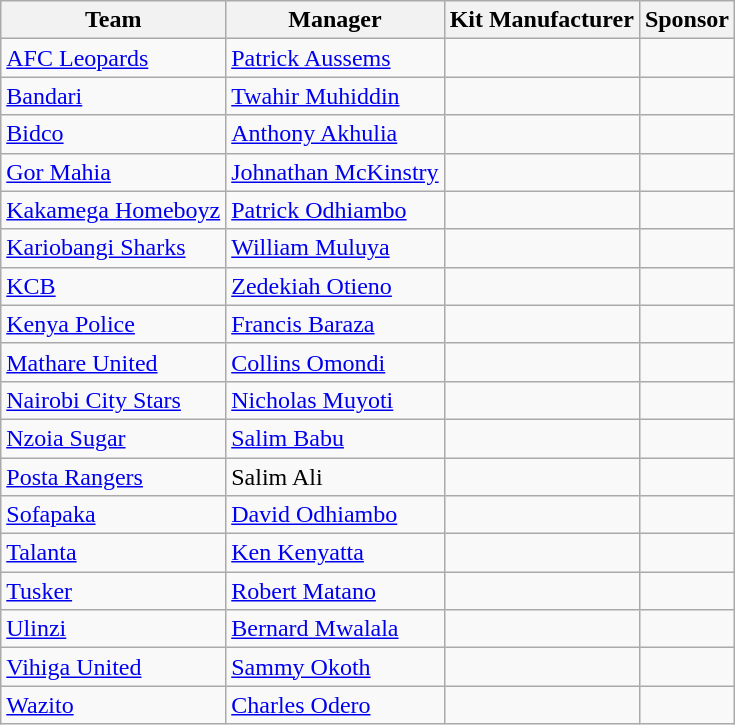<table class="wikitable sortable">
<tr>
<th>Team</th>
<th>Manager</th>
<th>Kit Manufacturer</th>
<th>Sponsor</th>
</tr>
<tr>
<td><a href='#'>AFC Leopards</a></td>
<td> <a href='#'>Patrick Aussems</a></td>
<td></td>
<td></td>
</tr>
<tr>
<td><a href='#'>Bandari</a></td>
<td> <a href='#'>Twahir Muhiddin</a></td>
<td></td>
<td></td>
</tr>
<tr>
<td><a href='#'>Bidco</a></td>
<td> <a href='#'>Anthony Akhulia</a></td>
<td></td>
<td></td>
</tr>
<tr>
<td><a href='#'>Gor Mahia</a></td>
<td> <a href='#'>Johnathan McKinstry</a></td>
<td></td>
<td></td>
</tr>
<tr>
<td><a href='#'>Kakamega Homeboyz</a></td>
<td> <a href='#'>Patrick Odhiambo</a></td>
<td></td>
<td></td>
</tr>
<tr>
<td><a href='#'>Kariobangi Sharks</a></td>
<td> <a href='#'>William Muluya</a></td>
<td></td>
<td></td>
</tr>
<tr>
<td><a href='#'>KCB</a></td>
<td> <a href='#'>Zedekiah Otieno</a></td>
<td></td>
<td></td>
</tr>
<tr>
<td><a href='#'>Kenya Police</a></td>
<td> <a href='#'>Francis Baraza</a></td>
<td></td>
<td></td>
</tr>
<tr>
<td><a href='#'>Mathare United</a></td>
<td> <a href='#'>Collins Omondi</a></td>
<td></td>
<td></td>
</tr>
<tr>
<td><a href='#'>Nairobi City Stars</a></td>
<td> <a href='#'>Nicholas Muyoti</a></td>
<td></td>
<td></td>
</tr>
<tr>
<td><a href='#'>Nzoia Sugar</a></td>
<td> <a href='#'>Salim Babu</a></td>
<td></td>
<td></td>
</tr>
<tr>
<td><a href='#'>Posta Rangers</a></td>
<td> Salim Ali</td>
<td></td>
<td></td>
</tr>
<tr>
<td><a href='#'>Sofapaka</a></td>
<td> <a href='#'>David Odhiambo</a></td>
<td></td>
<td></td>
</tr>
<tr>
<td><a href='#'>Talanta</a></td>
<td> <a href='#'>Ken Kenyatta</a></td>
<td></td>
<td></td>
</tr>
<tr>
<td><a href='#'>Tusker</a></td>
<td> <a href='#'>Robert Matano</a></td>
<td></td>
<td></td>
</tr>
<tr>
<td><a href='#'>Ulinzi</a></td>
<td> <a href='#'>Bernard Mwalala</a></td>
<td></td>
<td></td>
</tr>
<tr>
<td><a href='#'>Vihiga United</a></td>
<td> <a href='#'>Sammy Okoth</a></td>
<td></td>
<td></td>
</tr>
<tr>
<td><a href='#'>Wazito</a></td>
<td> <a href='#'>Charles Odero</a></td>
<td></td>
<td></td>
</tr>
</table>
